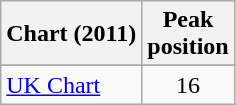<table class="wikitable sortable">
<tr>
<th>Chart (2011)</th>
<th>Peak<br>position</th>
</tr>
<tr>
</tr>
<tr>
<td><a href='#'>UK Chart</a></td>
<td style="text-align:center;">16</td>
</tr>
</table>
